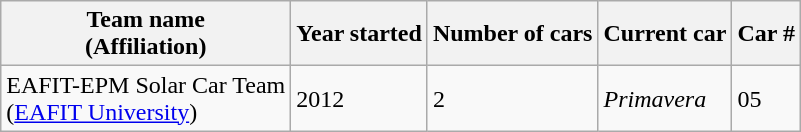<table class="wikitable">
<tr ">
<th><strong>Team name<br>(Affiliation)</strong></th>
<th><strong>Year started</strong></th>
<th><strong>Number of cars</strong></th>
<th><strong>Current car</strong></th>
<th><strong>Car #</strong></th>
</tr>
<tr>
<td>EAFIT-EPM Solar Car Team<br>(<a href='#'>EAFIT University</a>)</td>
<td>2012</td>
<td>2</td>
<td><em>Primavera</em></td>
<td>05</td>
</tr>
</table>
